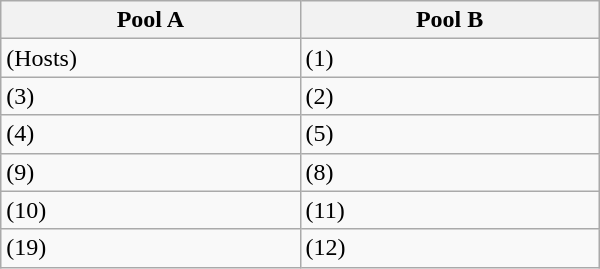<table class="wikitable" width=400>
<tr>
<th width=50%>Pool A</th>
<th width=50%>Pool B</th>
</tr>
<tr>
<td> (Hosts)</td>
<td> (1)</td>
</tr>
<tr>
<td> (3)</td>
<td> (2)</td>
</tr>
<tr>
<td> (4)</td>
<td> (5)</td>
</tr>
<tr>
<td> (9)</td>
<td> (8)</td>
</tr>
<tr>
<td> (10)</td>
<td> (11)</td>
</tr>
<tr>
<td> (19)</td>
<td> (12)</td>
</tr>
</table>
